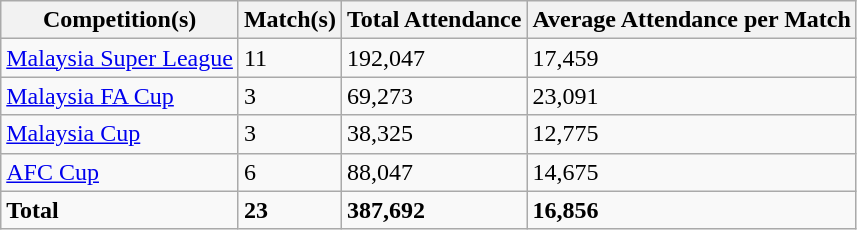<table class="wikitable">
<tr>
<th>Competition(s)</th>
<th>Match(s)</th>
<th>Total Attendance</th>
<th>Average Attendance per Match</th>
</tr>
<tr>
<td><a href='#'>Malaysia Super League</a></td>
<td>11</td>
<td>192,047</td>
<td>17,459</td>
</tr>
<tr>
<td><a href='#'>Malaysia FA Cup</a></td>
<td>3</td>
<td>69,273</td>
<td>23,091</td>
</tr>
<tr>
<td><a href='#'>Malaysia Cup</a></td>
<td>3</td>
<td>38,325</td>
<td>12,775</td>
</tr>
<tr>
<td><a href='#'>AFC Cup</a></td>
<td>6</td>
<td>88,047</td>
<td>14,675</td>
</tr>
<tr>
<td><strong>Total</strong></td>
<td><strong>23</strong></td>
<td><strong>387,692</strong></td>
<td><strong>16,856</strong></td>
</tr>
</table>
